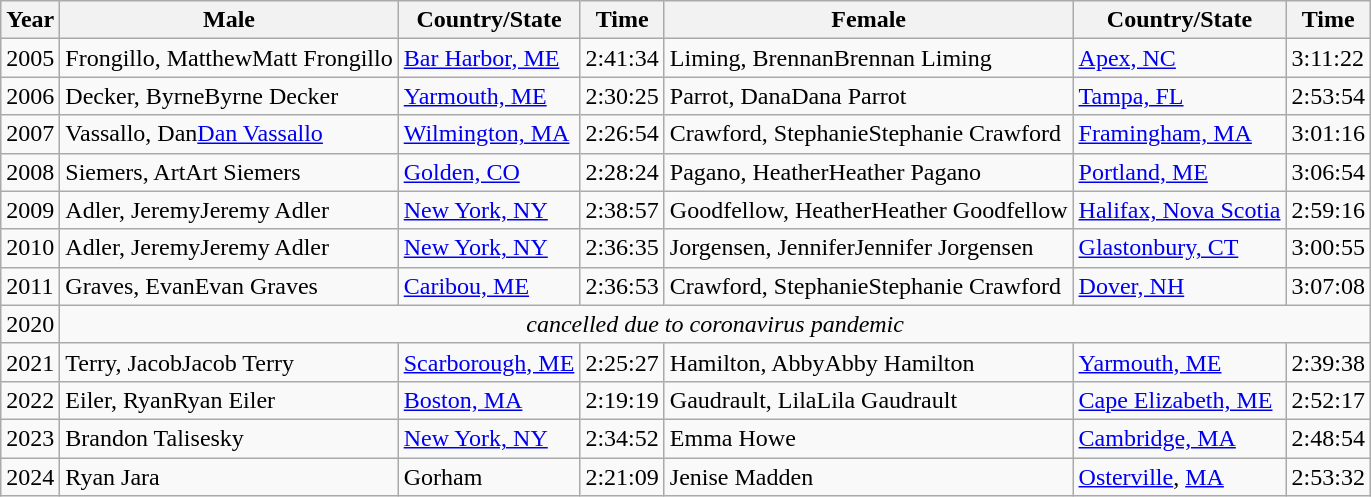<table class="wikitable sortable">
<tr>
<th>Year</th>
<th>Male</th>
<th>Country/State</th>
<th>Time</th>
<th>Female</th>
<th>Country/State</th>
<th>Time</th>
</tr>
<tr>
<td>2005</td>
<td><span>Frongillo, Matthew</span>Matt Frongillo</td>
<td><span></span> <a href='#'>Bar Harbor, ME</a></td>
<td>2:41:34</td>
<td><span>Liming, Brennan</span>Brennan Liming</td>
<td><span></span> <a href='#'>Apex, NC</a></td>
<td>3:11:22</td>
</tr>
<tr>
<td>2006</td>
<td><span>Decker, Byrne</span>Byrne Decker</td>
<td><span></span> <a href='#'>Yarmouth, ME</a></td>
<td>2:30:25</td>
<td><span>Parrot, Dana</span>Dana Parrot</td>
<td><span></span> <a href='#'>Tampa, FL</a></td>
<td>2:53:54</td>
</tr>
<tr>
<td>2007</td>
<td><span>Vassallo, Dan</span><a href='#'>Dan Vassallo</a></td>
<td><span></span> <a href='#'>Wilmington, MA</a></td>
<td>2:26:54</td>
<td><span>Crawford, Stephanie</span>Stephanie Crawford</td>
<td><span></span> <a href='#'>Framingham, MA</a></td>
<td>3:01:16</td>
</tr>
<tr>
<td>2008</td>
<td><span>Siemers, Art</span>Art Siemers</td>
<td><span></span> <a href='#'>Golden, CO</a></td>
<td>2:28:24</td>
<td><span>Pagano, Heather</span>Heather Pagano</td>
<td><span></span> <a href='#'>Portland, ME</a></td>
<td>3:06:54</td>
</tr>
<tr>
<td>2009</td>
<td><span>Adler, Jeremy</span>Jeremy Adler</td>
<td><span></span> <a href='#'>New York, NY</a></td>
<td>2:38:57</td>
<td><span>Goodfellow, Heather</span>Heather Goodfellow</td>
<td><span></span> <a href='#'>Halifax, Nova Scotia</a></td>
<td>2:59:16</td>
</tr>
<tr>
<td>2010</td>
<td><span>Adler, Jeremy</span>Jeremy Adler</td>
<td><span></span> <a href='#'>New York, NY</a></td>
<td>2:36:35</td>
<td><span>Jorgensen, Jennifer</span>Jennifer Jorgensen</td>
<td><span></span> <a href='#'>Glastonbury, CT</a></td>
<td>3:00:55</td>
</tr>
<tr>
<td>2011</td>
<td><span>Graves, Evan</span>Evan Graves</td>
<td><span></span> <a href='#'>Caribou, ME</a></td>
<td>2:36:53</td>
<td><span>Crawford, Stephanie</span>Stephanie Crawford</td>
<td><span></span> <a href='#'>Dover, NH</a></td>
<td>3:07:08</td>
</tr>
<tr>
<td>2020</td>
<td colspan="6" align="center" data-sort-value=""><em>cancelled due to coronavirus pandemic</em></td>
</tr>
<tr>
<td>2021</td>
<td><span>Terry, Jacob</span>Jacob Terry</td>
<td><span></span> <a href='#'>Scarborough, ME</a></td>
<td>2:25:27</td>
<td><span>Hamilton, Abby</span>Abby Hamilton</td>
<td><span></span> <a href='#'>Yarmouth, ME</a></td>
<td>2:39:38</td>
</tr>
<tr>
<td>2022</td>
<td><span>Eiler, Ryan</span>Ryan Eiler</td>
<td><span></span> <a href='#'>Boston, MA</a></td>
<td>2:19:19</td>
<td><span>Gaudrault, Lila</span>Lila Gaudrault</td>
<td><span></span> <a href='#'>Cape Elizabeth, ME</a></td>
<td>2:52:17</td>
</tr>
<tr>
<td>2023</td>
<td>Brandon Talisesky</td>
<td><span></span> <a href='#'>New York, NY</a></td>
<td>2:34:52</td>
<td>Emma Howe</td>
<td><span></span> <a href='#'>Cambridge, MA</a></td>
<td>2:48:54</td>
</tr>
<tr>
<td>2024</td>
<td>Ryan Jara</td>
<td>Gorham</td>
<td>2:21:09</td>
<td>Jenise Madden</td>
<td><a href='#'>Osterville</a>, <a href='#'>MA</a></td>
<td>2:53:32</td>
</tr>
</table>
